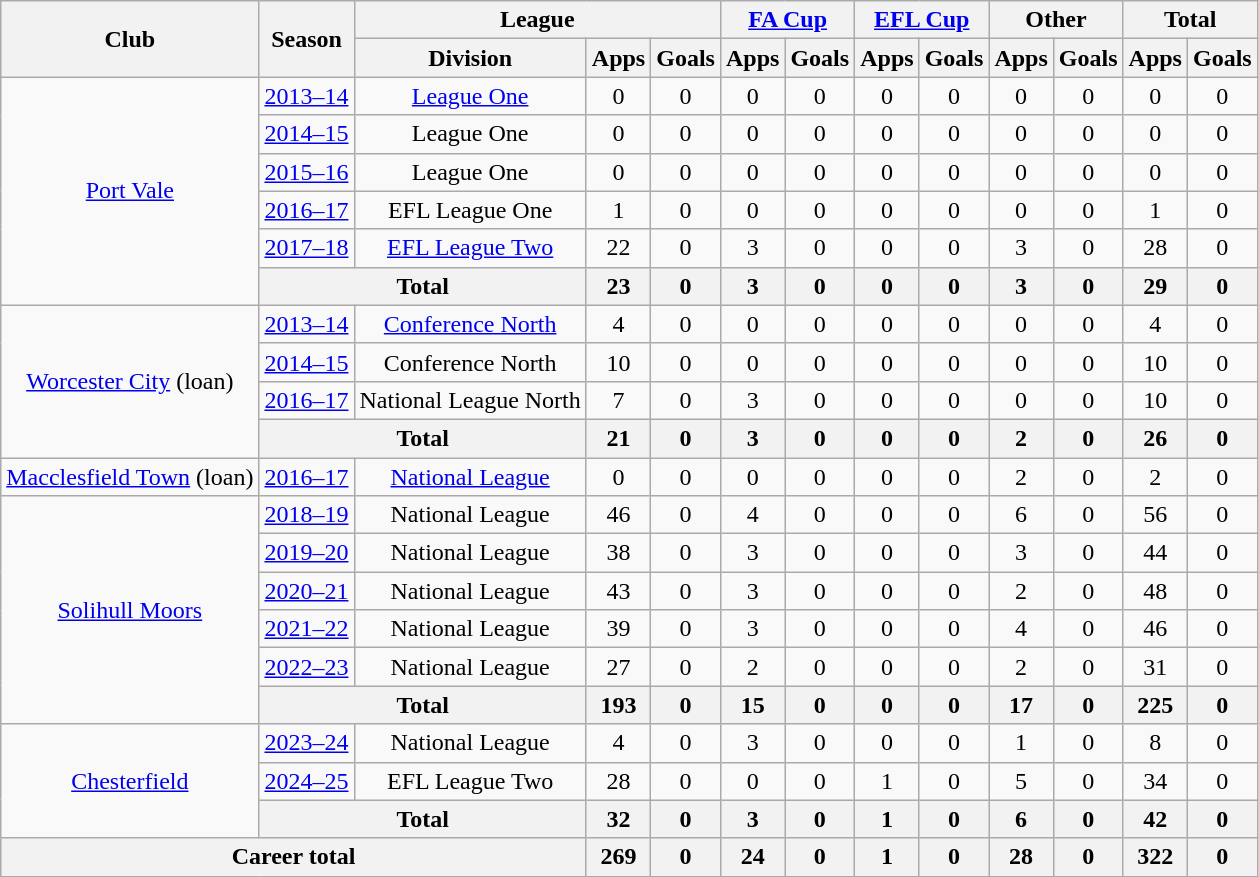<table class="wikitable" style="text-align:center">
<tr>
<th rowspan="2">Club</th>
<th rowspan="2">Season</th>
<th colspan="3">League</th>
<th colspan="2"><a href='#'>FA Cup</a></th>
<th colspan="2"><a href='#'>EFL Cup</a></th>
<th colspan="2">Other</th>
<th colspan="2">Total</th>
</tr>
<tr>
<th>Division</th>
<th>Apps</th>
<th>Goals</th>
<th>Apps</th>
<th>Goals</th>
<th>Apps</th>
<th>Goals</th>
<th>Apps</th>
<th>Goals</th>
<th>Apps</th>
<th>Goals</th>
</tr>
<tr>
<td rowspan=6><a href='#'>Port Vale</a></td>
<td><a href='#'>2013–14</a></td>
<td><a href='#'>League One</a></td>
<td>0</td>
<td>0</td>
<td>0</td>
<td>0</td>
<td>0</td>
<td>0</td>
<td>0</td>
<td>0</td>
<td>0</td>
<td>0</td>
</tr>
<tr>
<td><a href='#'>2014–15</a></td>
<td>League One</td>
<td>0</td>
<td>0</td>
<td>0</td>
<td>0</td>
<td>0</td>
<td>0</td>
<td>0</td>
<td>0</td>
<td>0</td>
<td>0</td>
</tr>
<tr>
<td><a href='#'>2015–16</a></td>
<td>League One</td>
<td>0</td>
<td>0</td>
<td>0</td>
<td>0</td>
<td>0</td>
<td>0</td>
<td>0</td>
<td>0</td>
<td>0</td>
<td>0</td>
</tr>
<tr>
<td><a href='#'>2016–17</a></td>
<td>EFL League One</td>
<td>1</td>
<td>0</td>
<td>0</td>
<td>0</td>
<td>0</td>
<td>0</td>
<td>0</td>
<td>0</td>
<td>1</td>
<td>0</td>
</tr>
<tr>
<td><a href='#'>2017–18</a></td>
<td><a href='#'>EFL League Two</a></td>
<td>22</td>
<td>0</td>
<td>3</td>
<td>0</td>
<td>0</td>
<td>0</td>
<td>3</td>
<td>0</td>
<td>28</td>
<td>0</td>
</tr>
<tr>
<th colspan="2">Total</th>
<th>23</th>
<th>0</th>
<th>3</th>
<th>0</th>
<th>0</th>
<th>0</th>
<th>3</th>
<th>0</th>
<th>29</th>
<th>0</th>
</tr>
<tr>
<td rowspan=4><a href='#'>Worcester City</a> (loan)</td>
<td><a href='#'>2013–14</a></td>
<td><a href='#'>Conference North</a></td>
<td>4</td>
<td>0</td>
<td>0</td>
<td>0</td>
<td>0</td>
<td>0</td>
<td>0</td>
<td>0</td>
<td>4</td>
<td>0</td>
</tr>
<tr>
<td><a href='#'>2014–15</a></td>
<td>Conference North</td>
<td>10</td>
<td>0</td>
<td>0</td>
<td>0</td>
<td>0</td>
<td>0</td>
<td>0</td>
<td>0</td>
<td>10</td>
<td>0</td>
</tr>
<tr>
<td><a href='#'>2016–17</a></td>
<td>National League North</td>
<td>7</td>
<td>0</td>
<td>3</td>
<td>0</td>
<td>0</td>
<td>0</td>
<td>0</td>
<td>0</td>
<td>10</td>
<td>0</td>
</tr>
<tr>
<th colspan="2">Total</th>
<th>21</th>
<th>0</th>
<th>3</th>
<th>0</th>
<th>0</th>
<th>0</th>
<th>2</th>
<th>0</th>
<th>26</th>
<th>0</th>
</tr>
<tr>
<td><a href='#'>Macclesfield Town</a> (loan)</td>
<td><a href='#'>2016–17</a></td>
<td><a href='#'>National League</a></td>
<td>0</td>
<td>0</td>
<td>0</td>
<td>0</td>
<td>0</td>
<td>0</td>
<td>2</td>
<td>0</td>
<td>2</td>
<td>0</td>
</tr>
<tr>
<td rowspan="6"><a href='#'>Solihull Moors</a></td>
<td><a href='#'>2018–19</a></td>
<td>National League</td>
<td>46</td>
<td>0</td>
<td>4</td>
<td>0</td>
<td>0</td>
<td>0</td>
<td>6</td>
<td>0</td>
<td>56</td>
<td>0</td>
</tr>
<tr>
<td><a href='#'>2019–20</a></td>
<td>National League</td>
<td>38</td>
<td>0</td>
<td>3</td>
<td>0</td>
<td>0</td>
<td>0</td>
<td>3</td>
<td>0</td>
<td>44</td>
<td>0</td>
</tr>
<tr>
<td><a href='#'>2020–21</a></td>
<td>National League</td>
<td>43</td>
<td>0</td>
<td>3</td>
<td>0</td>
<td>0</td>
<td>0</td>
<td>2</td>
<td>0</td>
<td>48</td>
<td>0</td>
</tr>
<tr>
<td><a href='#'>2021–22</a></td>
<td>National League</td>
<td>39</td>
<td>0</td>
<td>3</td>
<td>0</td>
<td>0</td>
<td>0</td>
<td>4</td>
<td>0</td>
<td>46</td>
<td>0</td>
</tr>
<tr>
<td><a href='#'>2022–23</a></td>
<td>National League</td>
<td>27</td>
<td>0</td>
<td>2</td>
<td>0</td>
<td>0</td>
<td>0</td>
<td>2</td>
<td>0</td>
<td>31</td>
<td>0</td>
</tr>
<tr>
<th colspan="2">Total</th>
<th>193</th>
<th>0</th>
<th>15</th>
<th>0</th>
<th>0</th>
<th>0</th>
<th>17</th>
<th>0</th>
<th>225</th>
<th>0</th>
</tr>
<tr>
<td rowspan=3><a href='#'>Chesterfield</a></td>
<td><a href='#'>2023–24</a></td>
<td>National League</td>
<td>4</td>
<td>0</td>
<td>3</td>
<td>0</td>
<td>0</td>
<td>0</td>
<td>1</td>
<td>0</td>
<td>8</td>
<td>0</td>
</tr>
<tr>
<td><a href='#'>2024–25</a></td>
<td>EFL League Two</td>
<td>28</td>
<td>0</td>
<td>0</td>
<td>0</td>
<td>1</td>
<td>0</td>
<td>5</td>
<td>0</td>
<td>34</td>
<td>0</td>
</tr>
<tr>
<th colspan="2">Total</th>
<th>32</th>
<th>0</th>
<th>3</th>
<th>0</th>
<th>1</th>
<th>0</th>
<th>6</th>
<th>0</th>
<th>42</th>
<th>0</th>
</tr>
<tr>
<th colspan="3">Career total</th>
<th>269</th>
<th>0</th>
<th>24</th>
<th>0</th>
<th>1</th>
<th>0</th>
<th>28</th>
<th>0</th>
<th>322</th>
<th>0</th>
</tr>
</table>
